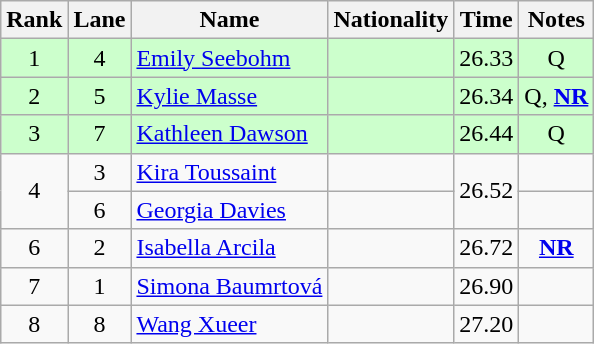<table class="wikitable sortable" style="text-align:center">
<tr>
<th>Rank</th>
<th>Lane</th>
<th>Name</th>
<th>Nationality</th>
<th>Time</th>
<th>Notes</th>
</tr>
<tr bgcolor=ccffcc>
<td>1</td>
<td>4</td>
<td align=left><a href='#'>Emily Seebohm</a></td>
<td align=left></td>
<td>26.33</td>
<td>Q</td>
</tr>
<tr bgcolor=ccffcc>
<td>2</td>
<td>5</td>
<td align=left><a href='#'>Kylie Masse</a></td>
<td align=left></td>
<td>26.34</td>
<td>Q, <strong><a href='#'>NR</a></strong></td>
</tr>
<tr bgcolor=ccffcc>
<td>3</td>
<td>7</td>
<td align=left><a href='#'>Kathleen Dawson</a></td>
<td align=left></td>
<td>26.44</td>
<td>Q</td>
</tr>
<tr>
<td rowspan=2>4</td>
<td>3</td>
<td align=left><a href='#'>Kira Toussaint</a></td>
<td align=left></td>
<td rowspan=2>26.52</td>
<td></td>
</tr>
<tr>
<td>6</td>
<td align=left><a href='#'>Georgia Davies</a></td>
<td align=left></td>
<td></td>
</tr>
<tr>
<td>6</td>
<td>2</td>
<td align=left><a href='#'>Isabella Arcila</a></td>
<td align=left></td>
<td>26.72</td>
<td><strong><a href='#'>NR</a></strong></td>
</tr>
<tr>
<td>7</td>
<td>1</td>
<td align=left><a href='#'>Simona Baumrtová</a></td>
<td align=left></td>
<td>26.90</td>
<td></td>
</tr>
<tr>
<td>8</td>
<td>8</td>
<td align=left><a href='#'>Wang Xueer</a></td>
<td align=left></td>
<td>27.20</td>
<td></td>
</tr>
</table>
